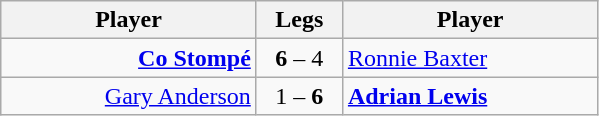<table class=wikitable style="text-align:center">
<tr>
<th width=163>Player</th>
<th width=50>Legs</th>
<th width=163>Player</th>
</tr>
<tr align=left>
<td align=right><strong><a href='#'>Co Stompé</a></strong> </td>
<td align=center><strong>6</strong> – 4</td>
<td> <a href='#'>Ronnie Baxter</a></td>
</tr>
<tr align=left>
<td align=right><a href='#'>Gary Anderson</a> </td>
<td align=center>1 – <strong>6</strong></td>
<td> <strong><a href='#'>Adrian Lewis</a></strong></td>
</tr>
</table>
